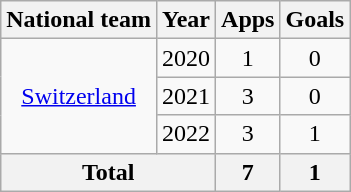<table class=wikitable style=text-align:center>
<tr>
<th>National team</th>
<th>Year</th>
<th>Apps</th>
<th>Goals</th>
</tr>
<tr>
<td rowspan="3"><a href='#'>Switzerland</a></td>
<td>2020</td>
<td>1</td>
<td>0</td>
</tr>
<tr>
<td>2021</td>
<td>3</td>
<td>0</td>
</tr>
<tr>
<td>2022</td>
<td>3</td>
<td>1</td>
</tr>
<tr>
<th colspan="2">Total</th>
<th>7</th>
<th>1</th>
</tr>
</table>
